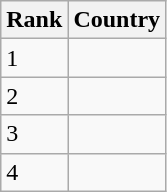<table class="wikitable">
<tr>
<th>Rank</th>
<th>Country</th>
</tr>
<tr>
<td>1</td>
<td><strong></strong></td>
</tr>
<tr>
<td>2</td>
<td><strong></strong></td>
</tr>
<tr>
<td>3</td>
<td><strong></strong></td>
</tr>
<tr>
<td>4</td>
<td></td>
</tr>
</table>
